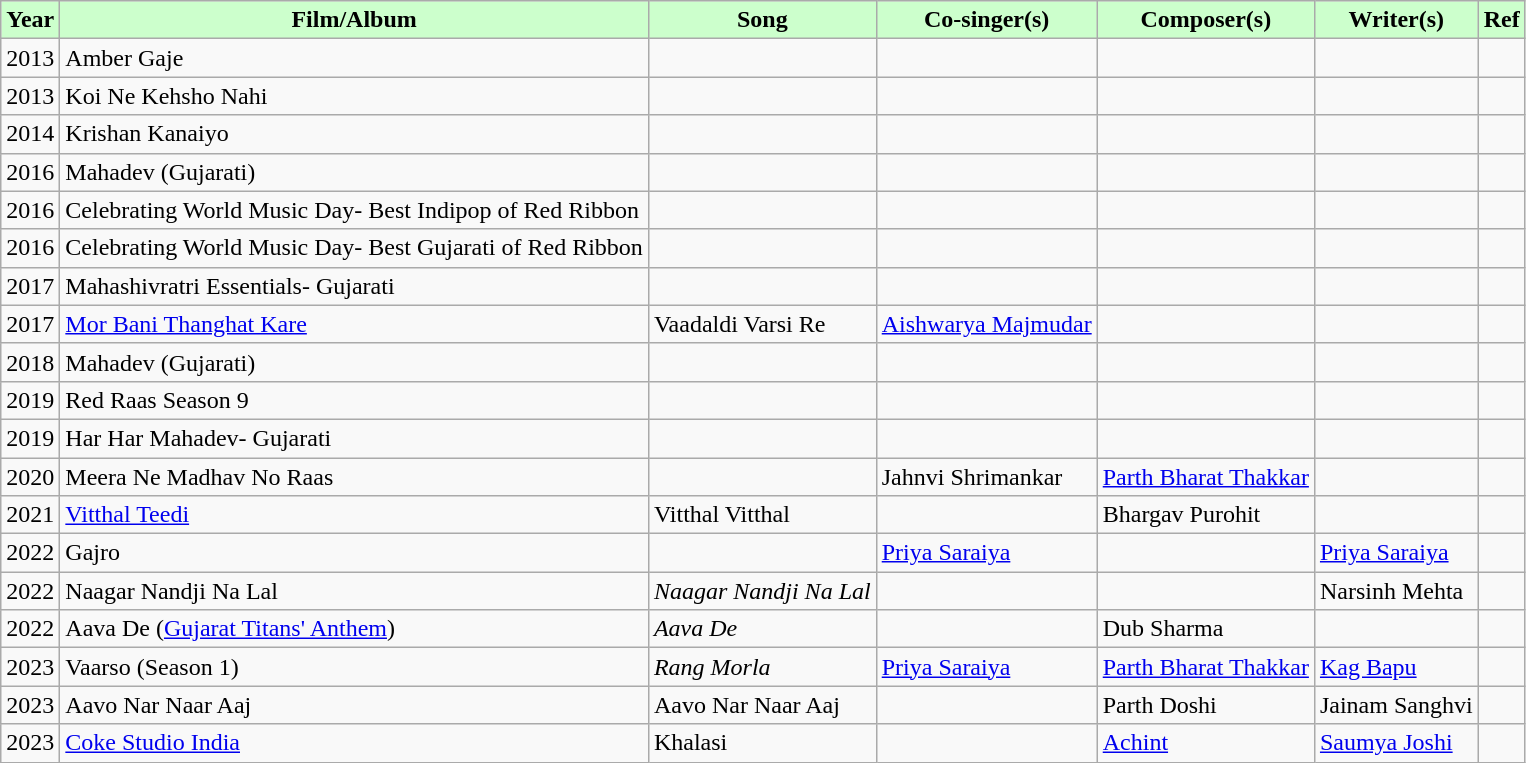<table class="wikitable sortable">
<tr>
<th style="background:#cfc; text-align:center;"><strong>Year</strong></th>
<th style="background:#cfc; text-align:center;"><strong>Film/Album</strong></th>
<th style="background:#cfc; text-align:center;"><strong>Song</strong></th>
<th style="background:#cfc; text-align:center;"><strong>Co-singer(s)</strong></th>
<th style="background:#cfc; text-align:center;"><strong>Composer(s)</strong></th>
<th style="background:#cfc; text-align:center;"><strong>Writer(s)</strong></th>
<th style="background:#cfc; text-align:center;"><strong>Ref</strong></th>
</tr>
<tr>
<td>2013</td>
<td>Amber Gaje</td>
<td></td>
<td></td>
<td></td>
<td></td>
<td></td>
</tr>
<tr>
<td>2013</td>
<td>Koi Ne Kehsho Nahi</td>
<td></td>
<td></td>
<td></td>
<td></td>
<td></td>
</tr>
<tr>
<td>2014</td>
<td>Krishan Kanaiyo</td>
<td></td>
<td></td>
<td></td>
<td></td>
<td></td>
</tr>
<tr>
<td>2016</td>
<td>Mahadev (Gujarati)</td>
<td></td>
<td></td>
<td></td>
<td></td>
<td></td>
</tr>
<tr>
<td>2016</td>
<td>Celebrating World Music Day- Best Indipop of Red Ribbon</td>
<td></td>
<td></td>
<td></td>
<td></td>
<td></td>
</tr>
<tr>
<td>2016</td>
<td>Celebrating World Music Day- Best Gujarati of Red Ribbon</td>
<td></td>
<td></td>
<td></td>
<td></td>
<td></td>
</tr>
<tr>
<td>2017</td>
<td>Mahashivratri Essentials- Gujarati</td>
<td></td>
<td></td>
<td></td>
<td></td>
<td></td>
</tr>
<tr>
<td>2017</td>
<td><a href='#'>Mor Bani Thanghat Kare</a></td>
<td>Vaadaldi Varsi Re</td>
<td><a href='#'>Aishwarya Majmudar</a></td>
<td></td>
<td></td>
<td></td>
</tr>
<tr>
<td>2018</td>
<td>Mahadev (Gujarati)</td>
<td></td>
<td></td>
<td></td>
<td></td>
<td></td>
</tr>
<tr>
<td>2019</td>
<td>Red Raas Season 9</td>
<td></td>
<td></td>
<td></td>
<td></td>
<td></td>
</tr>
<tr>
<td>2019</td>
<td>Har Har Mahadev- Gujarati</td>
<td></td>
<td></td>
<td></td>
<td></td>
<td></td>
</tr>
<tr>
<td>2020</td>
<td>Meera Ne Madhav No Raas</td>
<td></td>
<td>Jahnvi Shrimankar</td>
<td><a href='#'>Parth Bharat Thakkar</a></td>
<td></td>
<td></td>
</tr>
<tr>
<td>2021</td>
<td><a href='#'>Vitthal Teedi</a></td>
<td>Vitthal Vitthal</td>
<td></td>
<td>Bhargav Purohit</td>
<td></td>
<td></td>
</tr>
<tr>
<td>2022</td>
<td>Gajro</td>
<td></td>
<td><a href='#'>Priya Saraiya</a></td>
<td></td>
<td><a href='#'>Priya Saraiya</a></td>
<td></td>
</tr>
<tr>
<td>2022</td>
<td>Naagar Nandji Na Lal</td>
<td><em>Naagar Nandji Na Lal</em></td>
<td></td>
<td></td>
<td>Narsinh Mehta</td>
<td></td>
</tr>
<tr>
<td>2022</td>
<td>Aava De (<a href='#'>Gujarat Titans' Anthem</a>)</td>
<td><em>Aava De</em></td>
<td></td>
<td>Dub Sharma</td>
<td></td>
<td></td>
</tr>
<tr>
<td>2023</td>
<td>Vaarso (Season 1)</td>
<td><em>Rang Morla</em></td>
<td><a href='#'>Priya Saraiya</a></td>
<td><a href='#'>Parth Bharat Thakkar</a></td>
<td><a href='#'>Kag Bapu</a></td>
<td></td>
</tr>
<tr>
<td>2023</td>
<td>Aavo Nar Naar Aaj</td>
<td>Aavo Nar Naar Aaj</td>
<td></td>
<td>Parth Doshi</td>
<td>Jainam Sanghvi</td>
<td></td>
</tr>
<tr>
<td>2023</td>
<td><a href='#'>Coke Studio India</a></td>
<td>Khalasi</td>
<td></td>
<td><a href='#'>Achint</a></td>
<td><a href='#'>Saumya Joshi</a></td>
<td></td>
</tr>
</table>
